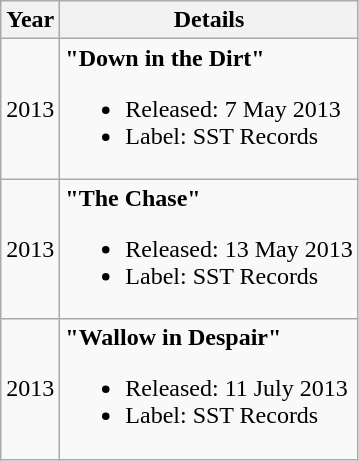<table class="wikitable">
<tr>
<th>Year</th>
<th>Details</th>
</tr>
<tr>
<td>2013</td>
<td><strong>"Down in the Dirt"</strong><br><ul><li>Released: 7 May 2013</li><li>Label: SST Records</li></ul></td>
</tr>
<tr>
<td>2013</td>
<td><strong>"The Chase"</strong><br><ul><li>Released: 13 May 2013</li><li>Label: SST Records</li></ul></td>
</tr>
<tr>
<td>2013</td>
<td><strong>"Wallow in Despair"</strong><br><ul><li>Released: 11 July 2013</li><li>Label: SST Records</li></ul></td>
</tr>
</table>
